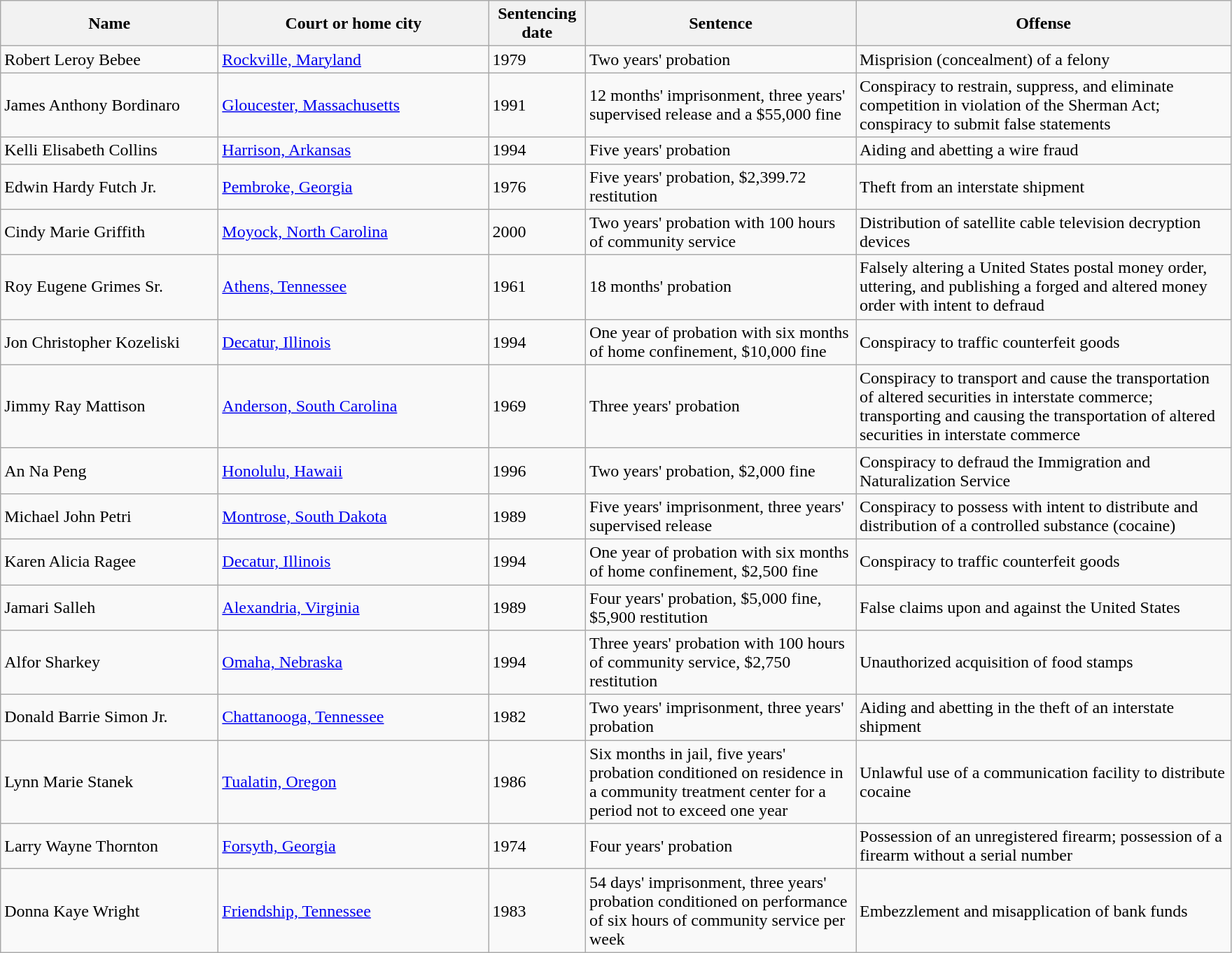<table class="wikitable">
<tr>
<th style="width:200px;">Name</th>
<th style="width:250px;">Court or home city</th>
<th style="width:85px;">Sentencing date</th>
<th style="width:250px;">Sentence</th>
<th style="width:350px;">Offense</th>
</tr>
<tr>
<td>Robert Leroy Bebee</td>
<td><a href='#'>Rockville, Maryland</a></td>
<td>1979</td>
<td>Two years' probation</td>
<td>Misprision (concealment) of a felony</td>
</tr>
<tr>
<td>James Anthony Bordinaro</td>
<td><a href='#'>Gloucester, Massachusetts</a></td>
<td>1991</td>
<td>12 months' imprisonment, three years' supervised release and a $55,000 fine</td>
<td>Conspiracy to restrain, suppress, and eliminate competition in violation of the Sherman Act; conspiracy to submit false statements</td>
</tr>
<tr>
<td>Kelli Elisabeth Collins</td>
<td><a href='#'>Harrison, Arkansas</a></td>
<td>1994</td>
<td>Five years' probation</td>
<td>Aiding and abetting a wire fraud</td>
</tr>
<tr>
<td>Edwin Hardy Futch Jr.</td>
<td><a href='#'>Pembroke, Georgia</a></td>
<td>1976</td>
<td>Five years' probation, $2,399.72 restitution</td>
<td>Theft from an interstate shipment</td>
</tr>
<tr>
<td>Cindy Marie Griffith</td>
<td><a href='#'>Moyock, North Carolina</a></td>
<td>2000</td>
<td>Two years' probation with 100 hours of community service</td>
<td>Distribution of satellite cable television decryption devices</td>
</tr>
<tr>
<td>Roy Eugene Grimes Sr.</td>
<td><a href='#'>Athens, Tennessee</a></td>
<td>1961</td>
<td>18 months' probation</td>
<td>Falsely altering a United States postal money order, uttering, and publishing a forged and altered money order with intent to defraud</td>
</tr>
<tr>
<td>Jon Christopher Kozeliski</td>
<td><a href='#'>Decatur, Illinois</a></td>
<td>1994</td>
<td>One year of probation with six months of home confinement, $10,000 fine</td>
<td>Conspiracy to traffic counterfeit goods</td>
</tr>
<tr>
<td>Jimmy Ray Mattison</td>
<td><a href='#'>Anderson, South Carolina</a></td>
<td>1969</td>
<td>Three years' probation</td>
<td>Conspiracy to transport and cause the transportation of altered securities in interstate commerce; transporting and causing the transportation of altered securities in interstate commerce</td>
</tr>
<tr>
<td>An Na Peng</td>
<td><a href='#'>Honolulu, Hawaii</a></td>
<td>1996</td>
<td>Two years' probation, $2,000 fine</td>
<td>Conspiracy to defraud the Immigration and Naturalization Service</td>
</tr>
<tr>
<td>Michael John Petri</td>
<td><a href='#'>Montrose, South Dakota</a></td>
<td>1989</td>
<td>Five years' imprisonment, three years' supervised release</td>
<td>Conspiracy to possess with intent to distribute and distribution of a controlled substance (cocaine)</td>
</tr>
<tr>
<td>Karen Alicia Ragee</td>
<td><a href='#'>Decatur, Illinois</a></td>
<td>1994</td>
<td>One year of probation with six months of home confinement, $2,500 fine</td>
<td>Conspiracy to traffic counterfeit goods</td>
</tr>
<tr>
<td>Jamari Salleh</td>
<td><a href='#'>Alexandria, Virginia</a></td>
<td>1989</td>
<td>Four years' probation, $5,000 fine, $5,900 restitution</td>
<td>False claims upon and against the United States</td>
</tr>
<tr>
<td>Alfor Sharkey</td>
<td><a href='#'>Omaha, Nebraska</a></td>
<td>1994</td>
<td>Three years' probation with 100 hours of community service, $2,750 restitution</td>
<td>Unauthorized acquisition of food stamps</td>
</tr>
<tr>
<td>Donald Barrie Simon Jr.</td>
<td><a href='#'>Chattanooga, Tennessee</a></td>
<td>1982</td>
<td>Two years' imprisonment, three years' probation</td>
<td>Aiding and abetting in the theft of an interstate shipment</td>
</tr>
<tr>
<td>Lynn Marie Stanek</td>
<td><a href='#'>Tualatin, Oregon</a></td>
<td>1986</td>
<td>Six months in jail, five years' probation conditioned on residence in a community treatment center for a period not to exceed one year</td>
<td>Unlawful use of a communication facility to distribute cocaine</td>
</tr>
<tr>
<td>Larry Wayne Thornton</td>
<td><a href='#'>Forsyth, Georgia</a></td>
<td>1974</td>
<td>Four years' probation</td>
<td>Possession of an unregistered firearm; possession of a firearm without a serial number</td>
</tr>
<tr>
<td>Donna Kaye Wright</td>
<td><a href='#'>Friendship, Tennessee</a></td>
<td>1983</td>
<td>54 days' imprisonment, three years' probation conditioned on performance of six hours of community service per week</td>
<td>Embezzlement and misapplication of bank funds</td>
</tr>
</table>
